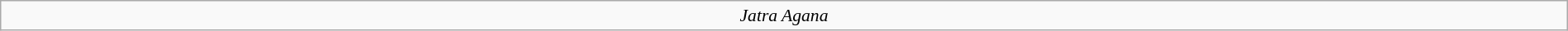<table class="wikitable sortable" style="border-collapse:collapse; font-size: 90%; text-align:center" width="100%">
<tr>
<td><em>Jatra Agana</em></td>
</tr>
</table>
